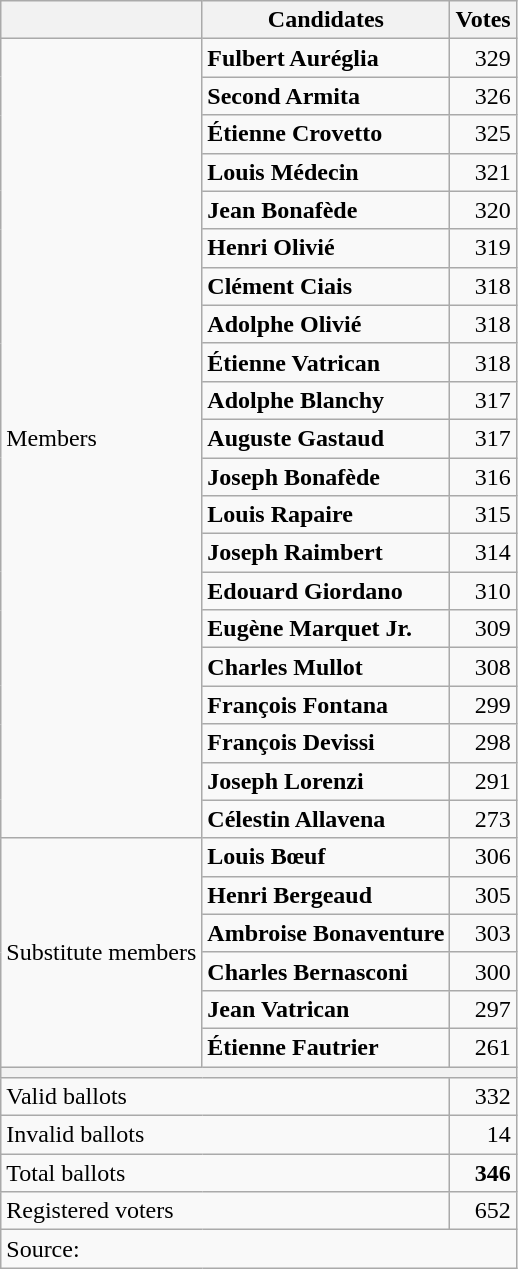<table class="wikitable" style="text-align:right">
<tr>
<th></th>
<th>Candidates</th>
<th>Votes</th>
</tr>
<tr>
<td rowspan=21 align=left>Members</td>
<td align=left><strong>Fulbert Auréglia</strong></td>
<td>329</td>
</tr>
<tr>
<td align=left><strong>Second Armita</strong></td>
<td>326</td>
</tr>
<tr>
<td align=left><strong>Étienne Crovetto</strong></td>
<td>325</td>
</tr>
<tr>
<td align=left><strong>Louis Médecin</strong></td>
<td>321</td>
</tr>
<tr>
<td align=left><strong>Jean Bonafède</strong></td>
<td>320</td>
</tr>
<tr>
<td align=left><strong>Henri Olivié</strong></td>
<td>319</td>
</tr>
<tr>
<td align=left><strong>Clément Ciais</strong></td>
<td>318</td>
</tr>
<tr>
<td align=left><strong>Adolphe Olivié</strong></td>
<td>318</td>
</tr>
<tr>
<td align=left><strong>Étienne Vatrican</strong></td>
<td>318</td>
</tr>
<tr>
<td align=left><strong>Adolphe Blanchy</strong></td>
<td>317</td>
</tr>
<tr>
<td align=left><strong>Auguste Gastaud</strong></td>
<td>317</td>
</tr>
<tr>
<td align=left><strong>Joseph Bonafède</strong></td>
<td>316</td>
</tr>
<tr>
<td align=left><strong>Louis Rapaire</strong></td>
<td>315</td>
</tr>
<tr>
<td align=left><strong>Joseph Raimbert</strong></td>
<td>314</td>
</tr>
<tr>
<td align=left><strong>Edouard Giordano</strong></td>
<td>310</td>
</tr>
<tr>
<td align=left><strong>Eugène Marquet Jr.</strong></td>
<td>309</td>
</tr>
<tr>
<td align=left><strong>Charles Mullot</strong></td>
<td>308</td>
</tr>
<tr>
<td align=left><strong>François Fontana</strong></td>
<td>299</td>
</tr>
<tr>
<td align=left><strong>François Devissi</strong></td>
<td>298</td>
</tr>
<tr>
<td align=left><strong>Joseph Lorenzi</strong></td>
<td>291</td>
</tr>
<tr>
<td align=left><strong>Célestin Allavena</strong></td>
<td>273</td>
</tr>
<tr>
<td rowspan=6 align=left>Substitute members</td>
<td align=left><strong>Louis Bœuf</strong></td>
<td>306</td>
</tr>
<tr>
<td align=left><strong>Henri Bergeaud</strong></td>
<td>305</td>
</tr>
<tr>
<td align=left><strong>Ambroise Bonaventure</strong></td>
<td>303</td>
</tr>
<tr>
<td align=left><strong>Charles Bernasconi</strong></td>
<td>300</td>
</tr>
<tr>
<td align=left><strong>Jean Vatrican</strong></td>
<td>297</td>
</tr>
<tr>
<td align=left><strong>Étienne Fautrier</strong></td>
<td>261</td>
</tr>
<tr>
<th colspan=3></th>
</tr>
<tr>
<td colspan=2 align=left>Valid ballots</td>
<td>332</td>
</tr>
<tr>
<td colspan=2 align=left>Invalid ballots</td>
<td>14</td>
</tr>
<tr>
<td colspan=2 align=left>Total ballots</td>
<td><strong>346</strong></td>
</tr>
<tr>
<td colspan=2 align=left>Registered voters</td>
<td>652</td>
</tr>
<tr>
<td colspan=3 align=left>Source:</td>
</tr>
</table>
